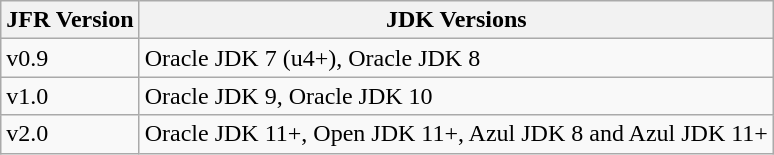<table class="wikitable">
<tr>
<th>JFR Version</th>
<th>JDK Versions</th>
</tr>
<tr>
<td>v0.9</td>
<td>Oracle JDK 7 (u4+), Oracle JDK 8</td>
</tr>
<tr>
<td>v1.0</td>
<td>Oracle JDK 9, Oracle JDK 10</td>
</tr>
<tr>
<td>v2.0</td>
<td>Oracle JDK 11+, Open JDK 11+, Azul JDK 8 and Azul JDK 11+</td>
</tr>
</table>
